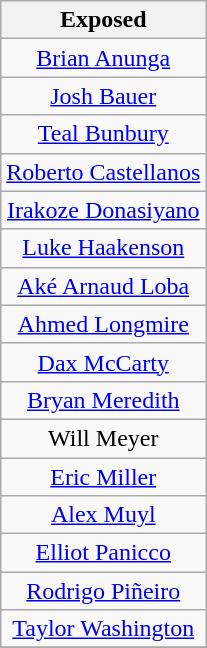<table class="wikitable" style="text-align:center">
<tr>
<th>Exposed</th>
</tr>
<tr>
<td><a href='#'>Brian Anunga</a></td>
</tr>
<tr>
<td><a href='#'>Josh Bauer</a></td>
</tr>
<tr>
<td><a href='#'>Teal Bunbury</a></td>
</tr>
<tr>
<td><a href='#'>Roberto Castellanos</a></td>
</tr>
<tr>
<td><a href='#'>Irakoze Donasiyano</a></td>
</tr>
<tr>
<td><a href='#'>Luke Haakenson</a></td>
</tr>
<tr>
<td><a href='#'>Aké Arnaud Loba</a></td>
</tr>
<tr>
<td><a href='#'>Ahmed Longmire</a></td>
</tr>
<tr>
<td><a href='#'>Dax McCarty</a></td>
</tr>
<tr>
<td><a href='#'>Bryan Meredith</a></td>
</tr>
<tr>
<td>Will Meyer</td>
</tr>
<tr>
<td><a href='#'>Eric Miller</a></td>
</tr>
<tr>
<td><a href='#'>Alex Muyl</a></td>
</tr>
<tr>
<td><a href='#'>Elliot Panicco</a></td>
</tr>
<tr>
<td><a href='#'>Rodrigo Piñeiro</a></td>
</tr>
<tr>
<td><a href='#'>Taylor Washington</a></td>
</tr>
<tr>
</tr>
</table>
